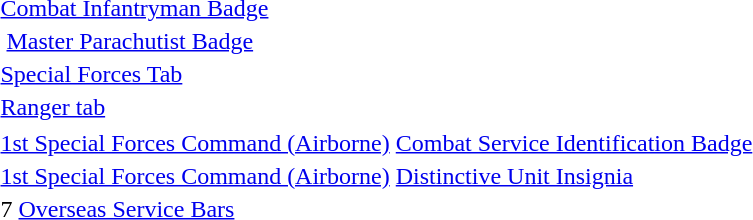<table>
<tr>
<td> <a href='#'>Combat Infantryman Badge</a></td>
</tr>
<tr>
<td><span></span> <a href='#'>Master Parachutist Badge</a></td>
</tr>
<tr>
<td> <a href='#'>Special Forces Tab</a></td>
</tr>
<tr>
<td> <a href='#'>Ranger tab</a></td>
</tr>
<tr>
</tr>
<tr>
<td> <a href='#'>1st Special Forces Command (Airborne)</a> <a href='#'>Combat Service Identification Badge</a></td>
</tr>
<tr>
<td> <a href='#'>1st Special Forces Command (Airborne)</a> <a href='#'>Distinctive Unit Insignia</a></td>
</tr>
<tr>
<td> 7 <a href='#'>Overseas Service Bars</a></td>
</tr>
</table>
